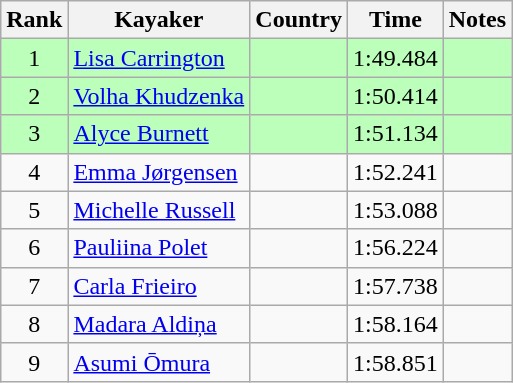<table class="wikitable" style="text-align:center">
<tr>
<th>Rank</th>
<th>Kayaker</th>
<th>Country</th>
<th>Time</th>
<th>Notes</th>
</tr>
<tr bgcolor=bbffbb>
<td>1</td>
<td align="left"><a href='#'>Lisa Carrington</a></td>
<td align="left"></td>
<td>1:49.484</td>
<td></td>
</tr>
<tr bgcolor=bbffbb>
<td>2</td>
<td align="left"><a href='#'>Volha Khudzenka</a></td>
<td align="left"></td>
<td>1:50.414</td>
<td></td>
</tr>
<tr bgcolor=bbffbb>
<td>3</td>
<td align="left"><a href='#'>Alyce Burnett</a></td>
<td align="left"></td>
<td>1:51.134</td>
<td></td>
</tr>
<tr>
<td>4</td>
<td align="left"><a href='#'>Emma Jørgensen</a></td>
<td align="left"></td>
<td>1:52.241</td>
<td></td>
</tr>
<tr>
<td>5</td>
<td align="left"><a href='#'>Michelle Russell</a></td>
<td align="left"></td>
<td>1:53.088</td>
<td></td>
</tr>
<tr>
<td>6</td>
<td align="left"><a href='#'>Pauliina Polet</a></td>
<td align="left"></td>
<td>1:56.224</td>
<td></td>
</tr>
<tr>
<td>7</td>
<td align="left"><a href='#'>Carla Frieiro</a></td>
<td align="left"></td>
<td>1:57.738</td>
<td></td>
</tr>
<tr>
<td>8</td>
<td align="left"><a href='#'>Madara Aldiņa</a></td>
<td align="left"></td>
<td>1:58.164</td>
<td></td>
</tr>
<tr>
<td>9</td>
<td align="left"><a href='#'>Asumi Ōmura</a></td>
<td align="left"></td>
<td>1:58.851</td>
<td></td>
</tr>
</table>
